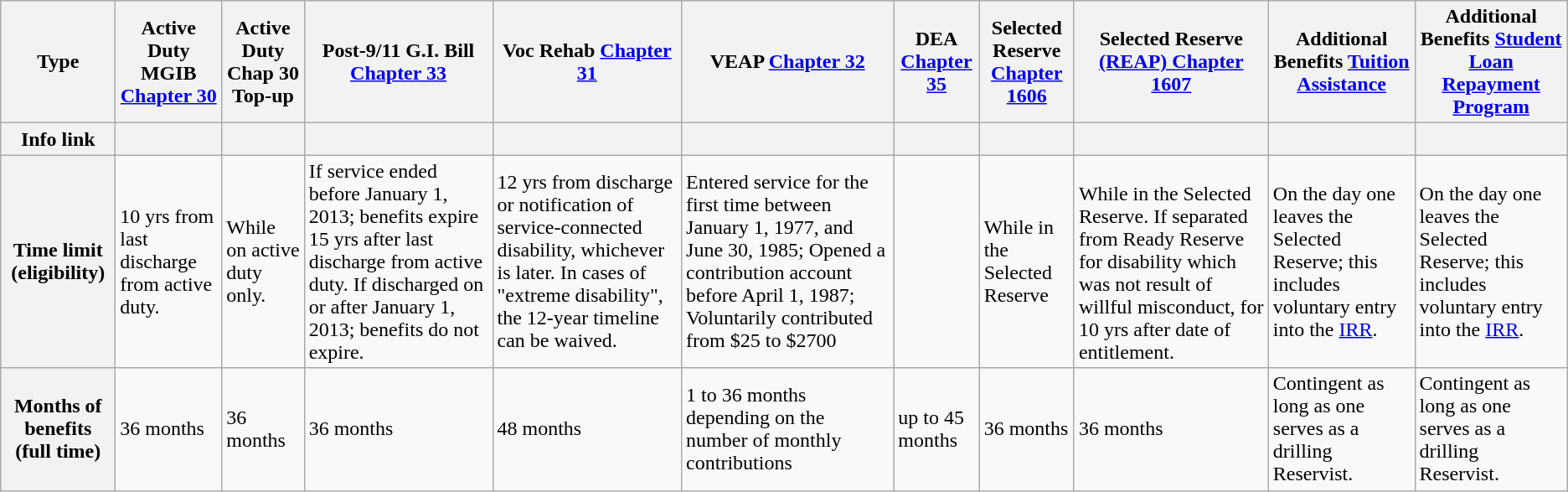<table class="wikitable">
<tr>
<th align="left">Type</th>
<th align="left">Active Duty MGIB <a href='#'>Chapter 30</a></th>
<th align="left">Active Duty Chap 30 Top-up</th>
<th align="left">Post-9/11 G.I. Bill <a href='#'>Chapter 33</a></th>
<th align="left">Voc Rehab <a href='#'>Chapter 31</a></th>
<th align="left">VEAP <a href='#'>Chapter 32</a></th>
<th align="left">DEA <a href='#'>Chapter 35</a></th>
<th align="left">Selected Reserve <a href='#'>Chapter 1606</a></th>
<th align="left">Selected Reserve <a href='#'>(REAP) Chapter 1607</a></th>
<th align="left">Additional Benefits <a href='#'>Tuition Assistance</a></th>
<th align="left">Additional Benefits <a href='#'>Student Loan Repayment Program</a></th>
</tr>
<tr>
<th align="left">Info link</th>
<th align="left"></th>
<th align="left"></th>
<th align="left"></th>
<th align="left"></th>
<th align="left"></th>
<th align="left"></th>
<th align="left"><br></th>
<th align="left"><br></th>
<th align="left"></th>
<th align="left"></th>
</tr>
<tr>
<th align="left">Time limit (eligibility)</th>
<td align="left">10 yrs from last discharge from active duty.</td>
<td align="left">While on active duty only.</td>
<td align="left">If service ended before January 1, 2013; benefits expire 15 yrs after last discharge from active duty. If discharged on or after January 1, 2013; benefits do not expire.</td>
<td align="left">12 yrs from discharge or notification of service-connected disability, whichever is later. In cases of "extreme disability", the 12-year timeline can be waived.</td>
<td align="left">Entered service for the first time between January 1, 1977, and June 30, 1985; Opened a contribution account before April 1, 1987; Voluntarily contributed from $25 to $2700</td>
<td align="left"></td>
<td align="left">While in the Selected Reserve</td>
<td align="left"><br>While in the Selected Reserve.  If separated from Ready Reserve for disability which was not result of willful misconduct, for 10 yrs after date of entitlement.</td>
<td align="left">On the day one leaves the Selected Reserve; this includes voluntary entry into the <a href='#'>IRR</a>.</td>
<td align="left">On the day one leaves the Selected Reserve; this includes voluntary entry into the <a href='#'>IRR</a>.</td>
</tr>
<tr>
<th align="left">Months of benefits (full time)</th>
<td align="left">36 months</td>
<td align="left">36 months</td>
<td align="left">36 months</td>
<td align="left">48 months</td>
<td align="left">1 to 36 months depending on the number of monthly contributions</td>
<td align="left">up to 45 months</td>
<td align="left">36 months</td>
<td align="left">36 months</td>
<td align="left">Contingent as long as one serves as a drilling Reservist.</td>
<td align="left">Contingent as long as one serves as a drilling Reservist.</td>
</tr>
</table>
